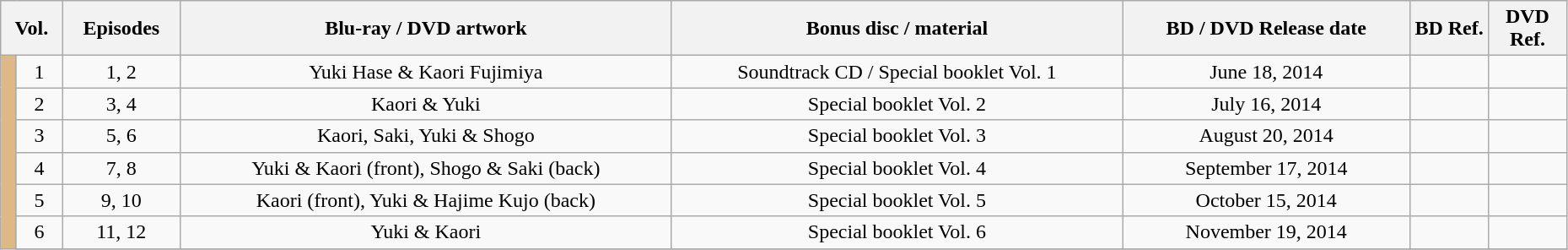<table class="wikitable" style="text-align: center; width: 98%;">
<tr>
<th colspan="2">Vol.</th>
<th>Episodes</th>
<th>Blu-ray / DVD artwork</th>
<th>Bonus disc / material</th>
<th>BD / DVD Release date</th>
<th width="5%">BD Ref.</th>
<th width="5%">DVD Ref.</th>
</tr>
<tr>
<td rowspan="10" width="1%" style="background: BurlyWood;"></td>
<td>1</td>
<td>1, 2</td>
<td>Yuki Hase & Kaori Fujimiya</td>
<td>Soundtrack CD / Special booklet Vol. 1</td>
<td>June 18, 2014</td>
<td></td>
<td></td>
</tr>
<tr>
<td>2</td>
<td>3, 4</td>
<td>Kaori & Yuki</td>
<td>Special booklet Vol. 2</td>
<td>July 16, 2014</td>
<td></td>
<td></td>
</tr>
<tr>
<td>3</td>
<td>5, 6</td>
<td>Kaori, Saki, Yuki & Shogo</td>
<td>Special booklet Vol. 3</td>
<td>August 20, 2014</td>
<td></td>
<td></td>
</tr>
<tr>
<td>4</td>
<td>7, 8</td>
<td>Yuki & Kaori (front), Shogo & Saki (back)</td>
<td>Special booklet Vol. 4</td>
<td>September 17, 2014</td>
<td></td>
<td></td>
</tr>
<tr>
<td>5</td>
<td>9, 10</td>
<td>Kaori (front), Yuki & Hajime Kujo (back)</td>
<td>Special booklet Vol. 5</td>
<td>October 15, 2014</td>
<td></td>
<td></td>
</tr>
<tr>
<td>6</td>
<td>11, 12</td>
<td>Yuki & Kaori</td>
<td>Special booklet Vol. 6</td>
<td>November 19, 2014</td>
<td></td>
<td></td>
</tr>
<tr>
</tr>
</table>
